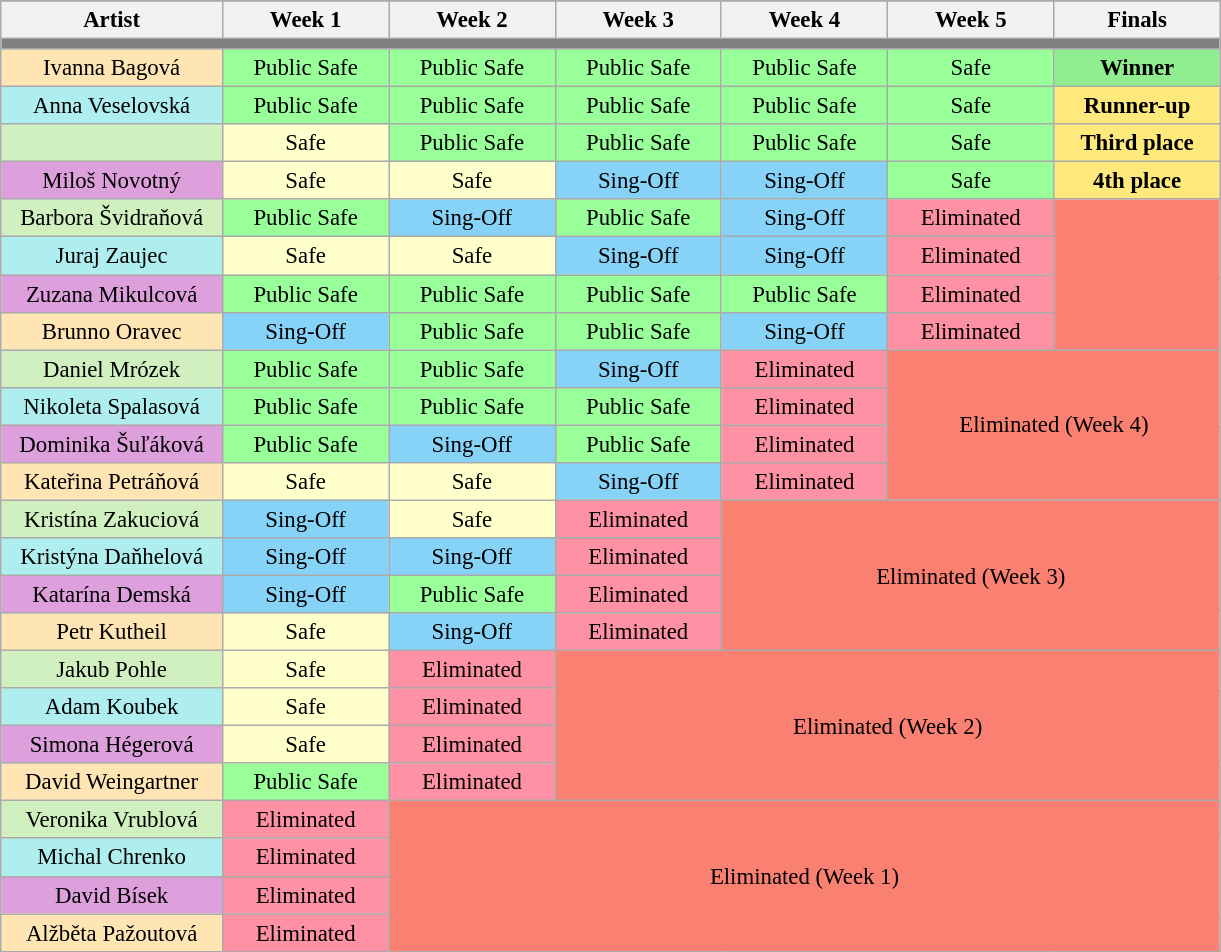<table class="wikitable" style="text-align:center; font-size:95%;" width="auto">
<tr>
</tr>
<tr>
<th colspan=1>Artist</th>
<th width="12%">Week 1</th>
<th width="12%">Week 2</th>
<th width="12%">Week 3</th>
<th width="12%">Week 4</th>
<th width="12%">Week 5</th>
<th width="12%">Finals</th>
</tr>
<tr>
<th colspan=8 style="background:grey;"></th>
</tr>
<tr>
<td style="background:#ffe5b4;" width="16%">Ivanna Bagová</td>
<td style="background:#99ff99;">Public Safe</td>
<td style="background:#99ff99;">Public Safe</td>
<td style="background:#99ff99;">Public Safe</td>
<td style="background:#99ff99;">Public Safe</td>
<td style="background:#99ff99;">Safe</td>
<th style="background:#90EE90;">Winner</th>
</tr>
<tr>
<td style="background:#afeeee;">Anna Veselovská</td>
<td style="background:#99ff99;">Public Safe</td>
<td style="background:#99ff99;">Public Safe</td>
<td style="background:#99ff99;">Public Safe</td>
<td style="background:#99ff99;">Public Safe</td>
<td style="background:#99ff99;">Safe</td>
<th style="background:#FFE87C;">Runner-up</th>
</tr>
<tr>
<td style="background:#d0f0c0;"></td>
<td style="background:#FFFFCC;">Safe</td>
<td style="background:#99ff99;">Public Safe</td>
<td style="background:#99ff99;">Public Safe</td>
<td style="background:#99ff99;">Public Safe</td>
<td style="background:#99ff99;">Safe</td>
<th style="background:#FFE87C;">Third place</th>
</tr>
<tr>
<td style="background:#dda0dd;">Miloš Novotný</td>
<td style="background:#FFFFCC;">Safe</td>
<td style="background:#FFFFCC;">Safe</td>
<td style="background:#87D3F8;">Sing-Off</td>
<td style="background:#87D3F8;">Sing-Off</td>
<td style="background:#99ff99;">Safe</td>
<th style="background:#FFE87C;">4th place</th>
</tr>
<tr>
<td style="background:#d0f0c0;">Barbora Švidraňová</td>
<td style="background:#99ff99;">Public Safe</td>
<td style="background:#87D3F8;">Sing-Off</td>
<td style="background:#99ff99;">Public Safe</td>
<td style="background:#87D3F8;">Sing-Off</td>
<td style="background:#FF91A4;">Eliminated</td>
<td rowspan=4 colspan=1 style="background:#FA8072;"></td>
</tr>
<tr>
<td style="background:#afeeee;">Juraj Zaujec</td>
<td style="background:#FFFFCC;">Safe</td>
<td style="background:#FFFFCC;">Safe</td>
<td style="background:#87D3F8;">Sing-Off</td>
<td style="background:#87D3F8;">Sing-Off</td>
<td style="background:#FF91A4;">Eliminated</td>
</tr>
<tr>
<td style="background:#dda0dd;">Zuzana Mikulcová</td>
<td style="background:#99ff99;">Public Safe</td>
<td style="background:#99ff99;">Public Safe</td>
<td style="background:#99ff99;">Public Safe</td>
<td style="background:#99ff99;">Public Safe</td>
<td style="background:#FF91A4;">Eliminated</td>
</tr>
<tr>
<td style="background:#ffe5b4;">Brunno Oravec</td>
<td style="background:#87D3F8;">Sing-Off</td>
<td style="background:#99ff99;">Public Safe</td>
<td style="background:#99ff99;">Public Safe</td>
<td style="background:#87D3F8;">Sing-Off</td>
<td style="background:#FF91A4;">Eliminated</td>
</tr>
<tr>
<td style="background:#d0f0c0;">Daniel Mrózek</td>
<td style="background:#99ff99;">Public Safe</td>
<td style="background:#99ff99;">Public Safe</td>
<td style="background:#87D3F8;">Sing-Off</td>
<td style="background:#FF91A4;">Eliminated</td>
<td rowspan=4 colspan=4 style="background:#FA8072;">Eliminated (Week 4)</td>
</tr>
<tr>
<td style="background:#afeeee;">Nikoleta Spalasová</td>
<td style="background:#99ff99;">Public Safe</td>
<td style="background:#99ff99;">Public Safe</td>
<td style="background:#99ff99;">Public Safe</td>
<td style="background:#FF91A4;">Eliminated</td>
</tr>
<tr>
<td style="background:#dda0dd;">Dominika Šuľáková</td>
<td style="background:#99ff99;">Public Safe</td>
<td style="background:#87D3F8;">Sing-Off</td>
<td style="background:#99ff99;">Public Safe</td>
<td style="background:#FF91A4;">Eliminated</td>
</tr>
<tr>
<td style="background:#ffe5b4;">Kateřina Petráňová</td>
<td style="background:#FFFFCC;">Safe</td>
<td style="background:#FFFFCC;">Safe</td>
<td style="background:#87D3F8;">Sing-Off</td>
<td style="background:#FF91A4;">Eliminated</td>
</tr>
<tr>
<td style="background:#d0f0c0;">Kristína Zakuciová</td>
<td style="background:#87D3F8;">Sing-Off</td>
<td style="background:#FFFFCC;">Safe</td>
<td style="background:#FF91A4;">Eliminated</td>
<td rowspan=4 colspan=5 style="background:#FA8072;">Eliminated (Week 3)</td>
</tr>
<tr>
<td style="background:#afeeee;">Kristýna Daňhelová</td>
<td style="background:#87D3F8;">Sing-Off</td>
<td style="background:#87D3F8;">Sing-Off</td>
<td style="background:#FF91A4;">Eliminated</td>
</tr>
<tr>
<td style="background:#dda0dd;">Katarína Demská</td>
<td style="background:#87D3F8;">Sing-Off</td>
<td style="background:#99ff99;">Public Safe</td>
<td style="background:#FF91A4;">Eliminated</td>
</tr>
<tr>
<td style="background:#ffe5b4;">Petr Kutheil</td>
<td style="background:#FFFFCC;">Safe</td>
<td style="background:#87D3F8;">Sing-Off</td>
<td style="background:#FF91A4;">Eliminated</td>
</tr>
<tr>
<td style="background:#d0f0c0;">Jakub Pohle</td>
<td style="background:#FFFFCC;">Safe</td>
<td style="background:#FF91A4;">Eliminated</td>
<td rowspan=4 colspan=6 style="background:#FA8072;">Eliminated (Week 2)</td>
</tr>
<tr>
<td style="background:#afeeee;">Adam Koubek</td>
<td style="background:#FFFFCC;">Safe</td>
<td style="background:#FF91A4;">Eliminated</td>
</tr>
<tr>
<td style="background:#dda0dd;">Simona Hégerová</td>
<td style="background:#FFFFCC;">Safe</td>
<td style="background:#FF91A4;">Eliminated</td>
</tr>
<tr>
<td style="background:#ffe5b4;">David Weingartner</td>
<td style="background:#99ff99;">Public Safe</td>
<td style="background:#FF91A4;">Eliminated</td>
</tr>
<tr>
<td style="background:#d0f0c0;">Veronika Vrublová</td>
<td style="background:#FF91A4;">Eliminated</td>
<td rowspan=4 colspan=7 style="background:#FA8072;">Eliminated (Week 1)</td>
</tr>
<tr>
<td style="background:#afeeee;">Michal Chrenko</td>
<td style="background:#FF91A4;">Eliminated</td>
</tr>
<tr>
<td style="background:#dda0dd;">David Bísek</td>
<td style="background:#FF91A4;">Eliminated</td>
</tr>
<tr>
<td style="background:#ffe5b4;">Alžběta Pažoutová</td>
<td style="background:#FF91A4;">Eliminated</td>
</tr>
<tr>
</tr>
</table>
